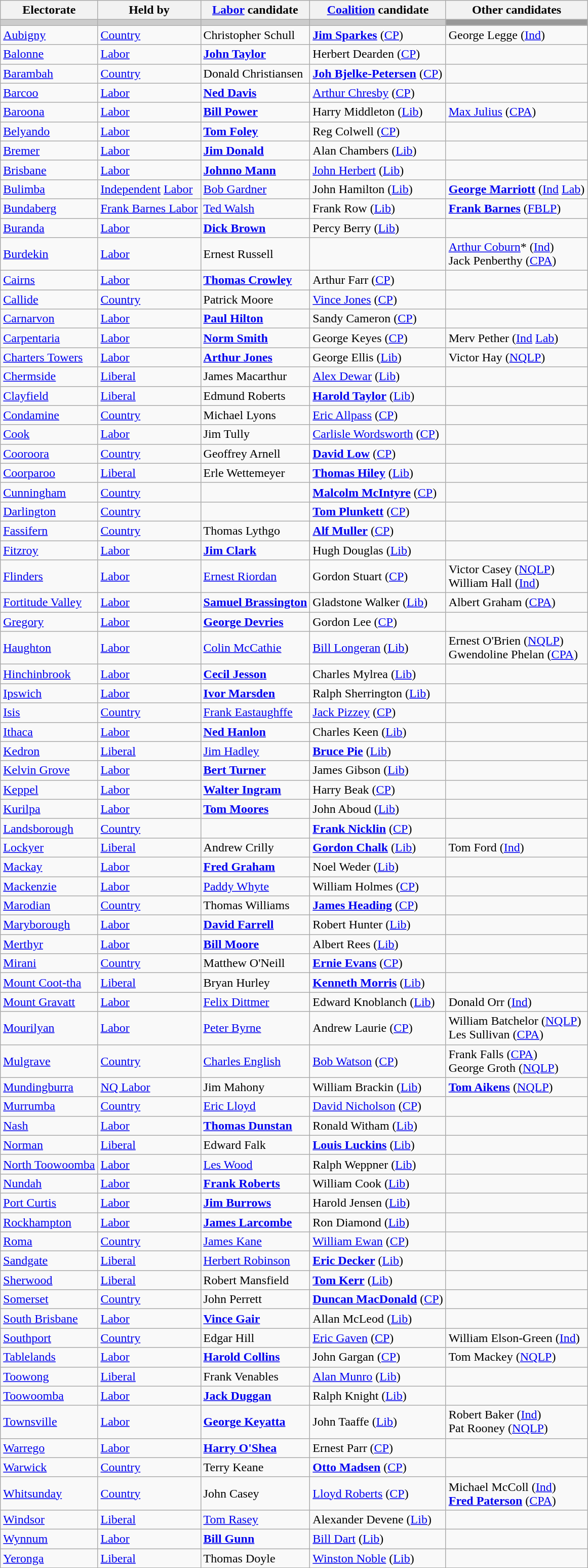<table class="wikitable">
<tr>
<th>Electorate</th>
<th>Held by</th>
<th><a href='#'>Labor</a> candidate</th>
<th><a href='#'>Coalition</a> candidate</th>
<th>Other candidates</th>
</tr>
<tr bgcolor="#cccccc">
<td></td>
<td></td>
<td></td>
<td></td>
<td bgcolor="#999999"></td>
</tr>
<tr>
<td><a href='#'>Aubigny</a></td>
<td><a href='#'>Country</a></td>
<td>Christopher Schull</td>
<td><strong><a href='#'>Jim Sparkes</a></strong> (<a href='#'>CP</a>)</td>
<td>George Legge (<a href='#'>Ind</a>)</td>
</tr>
<tr>
<td><a href='#'>Balonne</a></td>
<td><a href='#'>Labor</a></td>
<td><strong><a href='#'>John Taylor</a></strong></td>
<td>Herbert Dearden (<a href='#'>CP</a>)</td>
<td></td>
</tr>
<tr>
<td><a href='#'>Barambah</a></td>
<td><a href='#'>Country</a></td>
<td>Donald Christiansen</td>
<td><strong><a href='#'>Joh Bjelke-Petersen</a></strong> (<a href='#'>CP</a>)</td>
<td></td>
</tr>
<tr>
<td><a href='#'>Barcoo</a></td>
<td><a href='#'>Labor</a></td>
<td><strong><a href='#'>Ned Davis</a></strong></td>
<td><a href='#'>Arthur Chresby</a> (<a href='#'>CP</a>)</td>
<td></td>
</tr>
<tr>
<td><a href='#'>Baroona</a></td>
<td><a href='#'>Labor</a></td>
<td><strong><a href='#'>Bill Power</a></strong></td>
<td>Harry Middleton (<a href='#'>Lib</a>)</td>
<td><a href='#'>Max Julius</a> (<a href='#'>CPA</a>)</td>
</tr>
<tr>
<td><a href='#'>Belyando</a></td>
<td><a href='#'>Labor</a></td>
<td><strong><a href='#'>Tom Foley</a></strong></td>
<td>Reg Colwell (<a href='#'>CP</a>)</td>
<td></td>
</tr>
<tr>
<td><a href='#'>Bremer</a></td>
<td><a href='#'>Labor</a></td>
<td><strong><a href='#'>Jim Donald</a></strong></td>
<td>Alan Chambers (<a href='#'>Lib</a>)</td>
<td></td>
</tr>
<tr>
<td><a href='#'>Brisbane</a></td>
<td><a href='#'>Labor</a></td>
<td><strong><a href='#'>Johnno Mann</a></strong></td>
<td><a href='#'>John Herbert</a> (<a href='#'>Lib</a>)</td>
<td></td>
</tr>
<tr>
<td><a href='#'>Bulimba</a></td>
<td><a href='#'>Independent</a> <a href='#'>Labor</a></td>
<td><a href='#'>Bob Gardner</a></td>
<td>John Hamilton (<a href='#'>Lib</a>)</td>
<td><strong><a href='#'>George Marriott</a></strong> (<a href='#'>Ind</a> <a href='#'>Lab</a>)</td>
</tr>
<tr>
<td><a href='#'>Bundaberg</a></td>
<td><a href='#'>Frank Barnes Labor</a></td>
<td><a href='#'>Ted Walsh</a></td>
<td>Frank Row (<a href='#'>Lib</a>)</td>
<td><strong><a href='#'>Frank Barnes</a></strong> (<a href='#'>FBLP</a>)</td>
</tr>
<tr>
<td><a href='#'>Buranda</a></td>
<td><a href='#'>Labor</a></td>
<td><strong><a href='#'>Dick Brown</a></strong></td>
<td>Percy Berry (<a href='#'>Lib</a>)</td>
<td></td>
</tr>
<tr>
<td><a href='#'>Burdekin</a></td>
<td><a href='#'>Labor</a></td>
<td>Ernest Russell</td>
<td></td>
<td><a href='#'>Arthur Coburn</a>* (<a href='#'>Ind</a>) <br> Jack Penberthy (<a href='#'>CPA</a>)</td>
</tr>
<tr>
<td><a href='#'>Cairns</a></td>
<td><a href='#'>Labor</a></td>
<td><strong><a href='#'>Thomas Crowley</a></strong></td>
<td>Arthur Farr (<a href='#'>CP</a>)</td>
<td></td>
</tr>
<tr>
<td><a href='#'>Callide</a></td>
<td><a href='#'>Country</a></td>
<td>Patrick Moore</td>
<td><a href='#'>Vince Jones</a> (<a href='#'>CP</a>)</td>
<td></td>
</tr>
<tr>
<td><a href='#'>Carnarvon</a></td>
<td><a href='#'>Labor</a></td>
<td><strong><a href='#'>Paul Hilton</a></strong></td>
<td>Sandy Cameron (<a href='#'>CP</a>)</td>
<td></td>
</tr>
<tr>
<td><a href='#'>Carpentaria</a></td>
<td><a href='#'>Labor</a></td>
<td><strong><a href='#'>Norm Smith</a></strong></td>
<td>George Keyes (<a href='#'>CP</a>)</td>
<td>Merv Pether (<a href='#'>Ind</a> <a href='#'>Lab</a>)</td>
</tr>
<tr>
<td><a href='#'>Charters Towers</a></td>
<td><a href='#'>Labor</a></td>
<td><strong><a href='#'>Arthur Jones</a></strong></td>
<td>George Ellis (<a href='#'>Lib</a>)</td>
<td>Victor Hay (<a href='#'>NQLP</a>)</td>
</tr>
<tr>
<td><a href='#'>Chermside</a></td>
<td><a href='#'>Liberal</a></td>
<td>James Macarthur</td>
<td><a href='#'>Alex Dewar</a> (<a href='#'>Lib</a>)</td>
<td></td>
</tr>
<tr>
<td><a href='#'>Clayfield</a></td>
<td><a href='#'>Liberal</a></td>
<td>Edmund Roberts</td>
<td><strong><a href='#'>Harold Taylor</a></strong> (<a href='#'>Lib</a>)</td>
<td></td>
</tr>
<tr>
<td><a href='#'>Condamine</a></td>
<td><a href='#'>Country</a></td>
<td>Michael Lyons</td>
<td><a href='#'>Eric Allpass</a> (<a href='#'>CP</a>)</td>
<td></td>
</tr>
<tr>
<td><a href='#'>Cook</a></td>
<td><a href='#'>Labor</a></td>
<td>Jim Tully</td>
<td><a href='#'>Carlisle Wordsworth</a> (<a href='#'>CP</a>)</td>
<td></td>
</tr>
<tr>
<td><a href='#'>Cooroora</a></td>
<td><a href='#'>Country</a></td>
<td>Geoffrey Arnell</td>
<td><strong><a href='#'>David Low</a></strong> (<a href='#'>CP</a>)</td>
<td></td>
</tr>
<tr>
<td><a href='#'>Coorparoo</a></td>
<td><a href='#'>Liberal</a></td>
<td>Erle Wettemeyer</td>
<td><strong><a href='#'>Thomas Hiley</a></strong> (<a href='#'>Lib</a>)</td>
<td></td>
</tr>
<tr>
<td><a href='#'>Cunningham</a></td>
<td><a href='#'>Country</a></td>
<td></td>
<td><strong><a href='#'>Malcolm McIntyre</a></strong> (<a href='#'>CP</a>)</td>
<td></td>
</tr>
<tr>
<td><a href='#'>Darlington</a></td>
<td><a href='#'>Country</a></td>
<td></td>
<td><strong><a href='#'>Tom Plunkett</a></strong> (<a href='#'>CP</a>)</td>
<td></td>
</tr>
<tr>
<td><a href='#'>Fassifern</a></td>
<td><a href='#'>Country</a></td>
<td>Thomas Lythgo</td>
<td><strong><a href='#'>Alf Muller</a></strong> (<a href='#'>CP</a>)</td>
<td></td>
</tr>
<tr>
<td><a href='#'>Fitzroy</a></td>
<td><a href='#'>Labor</a></td>
<td><strong><a href='#'>Jim Clark</a></strong></td>
<td>Hugh Douglas (<a href='#'>Lib</a>)</td>
<td></td>
</tr>
<tr>
<td><a href='#'>Flinders</a></td>
<td><a href='#'>Labor</a></td>
<td><a href='#'>Ernest Riordan</a></td>
<td>Gordon Stuart (<a href='#'>CP</a>)</td>
<td>Victor Casey (<a href='#'>NQLP</a>) <br> William Hall (<a href='#'>Ind</a>)</td>
</tr>
<tr>
<td><a href='#'>Fortitude Valley</a></td>
<td><a href='#'>Labor</a></td>
<td><strong><a href='#'>Samuel Brassington</a></strong></td>
<td>Gladstone Walker (<a href='#'>Lib</a>)</td>
<td>Albert Graham (<a href='#'>CPA</a>)</td>
</tr>
<tr>
<td><a href='#'>Gregory</a></td>
<td><a href='#'>Labor</a></td>
<td><strong><a href='#'>George Devries</a></strong></td>
<td>Gordon Lee (<a href='#'>CP</a>)</td>
<td></td>
</tr>
<tr>
<td><a href='#'>Haughton</a></td>
<td><a href='#'>Labor</a></td>
<td><a href='#'>Colin McCathie</a></td>
<td><a href='#'>Bill Longeran</a> (<a href='#'>Lib</a>)</td>
<td>Ernest O'Brien (<a href='#'>NQLP</a>) <br> Gwendoline Phelan (<a href='#'>CPA</a>)</td>
</tr>
<tr>
<td><a href='#'>Hinchinbrook</a></td>
<td><a href='#'>Labor</a></td>
<td><strong><a href='#'>Cecil Jesson</a></strong></td>
<td>Charles Mylrea (<a href='#'>Lib</a>)</td>
<td></td>
</tr>
<tr>
<td><a href='#'>Ipswich</a></td>
<td><a href='#'>Labor</a></td>
<td><strong><a href='#'>Ivor Marsden</a></strong></td>
<td>Ralph Sherrington (<a href='#'>Lib</a>)</td>
<td></td>
</tr>
<tr>
<td><a href='#'>Isis</a></td>
<td><a href='#'>Country</a></td>
<td><a href='#'>Frank Eastaughffe</a></td>
<td><a href='#'>Jack Pizzey</a> (<a href='#'>CP</a>)</td>
<td></td>
</tr>
<tr>
<td><a href='#'>Ithaca</a></td>
<td><a href='#'>Labor</a></td>
<td><strong><a href='#'>Ned Hanlon</a></strong></td>
<td>Charles Keen (<a href='#'>Lib</a>)</td>
<td></td>
</tr>
<tr>
<td><a href='#'>Kedron</a></td>
<td><a href='#'>Liberal</a></td>
<td><a href='#'>Jim Hadley</a></td>
<td><strong><a href='#'>Bruce Pie</a></strong> (<a href='#'>Lib</a>)</td>
<td></td>
</tr>
<tr>
<td><a href='#'>Kelvin Grove</a></td>
<td><a href='#'>Labor</a></td>
<td><strong><a href='#'>Bert Turner</a></strong></td>
<td>James Gibson (<a href='#'>Lib</a>)</td>
<td></td>
</tr>
<tr>
<td><a href='#'>Keppel</a></td>
<td><a href='#'>Labor</a></td>
<td><strong><a href='#'>Walter Ingram</a></strong></td>
<td>Harry Beak (<a href='#'>CP</a>)</td>
<td></td>
</tr>
<tr>
<td><a href='#'>Kurilpa</a></td>
<td><a href='#'>Labor</a></td>
<td><strong><a href='#'>Tom Moores</a></strong></td>
<td>John Aboud (<a href='#'>Lib</a>)</td>
<td></td>
</tr>
<tr>
<td><a href='#'>Landsborough</a></td>
<td><a href='#'>Country</a></td>
<td></td>
<td><strong><a href='#'>Frank Nicklin</a></strong> (<a href='#'>CP</a>)</td>
<td></td>
</tr>
<tr>
<td><a href='#'>Lockyer</a></td>
<td><a href='#'>Liberal</a></td>
<td>Andrew Crilly</td>
<td><strong><a href='#'>Gordon Chalk</a></strong> (<a href='#'>Lib</a>)</td>
<td>Tom Ford (<a href='#'>Ind</a>)</td>
</tr>
<tr>
<td><a href='#'>Mackay</a></td>
<td><a href='#'>Labor</a></td>
<td><strong><a href='#'>Fred Graham</a></strong></td>
<td>Noel Weder (<a href='#'>Lib</a>)</td>
<td></td>
</tr>
<tr>
<td><a href='#'>Mackenzie</a></td>
<td><a href='#'>Labor</a></td>
<td><a href='#'>Paddy Whyte</a></td>
<td>William Holmes (<a href='#'>CP</a>)</td>
<td></td>
</tr>
<tr>
<td><a href='#'>Marodian</a></td>
<td><a href='#'>Country</a></td>
<td>Thomas Williams</td>
<td><strong><a href='#'>James Heading</a></strong> (<a href='#'>CP</a>)</td>
<td></td>
</tr>
<tr>
<td><a href='#'>Maryborough</a></td>
<td><a href='#'>Labor</a></td>
<td><strong><a href='#'>David Farrell</a></strong></td>
<td>Robert Hunter (<a href='#'>Lib</a>)</td>
<td></td>
</tr>
<tr>
<td><a href='#'>Merthyr</a></td>
<td><a href='#'>Labor</a></td>
<td><strong><a href='#'>Bill Moore</a></strong></td>
<td>Albert Rees (<a href='#'>Lib</a>)</td>
<td></td>
</tr>
<tr>
<td><a href='#'>Mirani</a></td>
<td><a href='#'>Country</a></td>
<td>Matthew O'Neill</td>
<td><strong><a href='#'>Ernie Evans</a></strong> (<a href='#'>CP</a>)</td>
<td></td>
</tr>
<tr>
<td><a href='#'>Mount Coot-tha</a></td>
<td><a href='#'>Liberal</a></td>
<td>Bryan Hurley</td>
<td><strong><a href='#'>Kenneth Morris</a></strong> (<a href='#'>Lib</a>)</td>
<td></td>
</tr>
<tr>
<td><a href='#'>Mount Gravatt</a></td>
<td><a href='#'>Labor</a></td>
<td><a href='#'>Felix Dittmer</a></td>
<td>Edward Knoblanch (<a href='#'>Lib</a>)</td>
<td>Donald Orr (<a href='#'>Ind</a>)</td>
</tr>
<tr>
<td><a href='#'>Mourilyan</a></td>
<td><a href='#'>Labor</a></td>
<td><a href='#'>Peter Byrne</a></td>
<td>Andrew Laurie (<a href='#'>CP</a>)</td>
<td>William Batchelor (<a href='#'>NQLP</a>) <br> Les Sullivan (<a href='#'>CPA</a>)</td>
</tr>
<tr>
<td><a href='#'>Mulgrave</a></td>
<td><a href='#'>Country</a></td>
<td><a href='#'>Charles English</a></td>
<td><a href='#'>Bob Watson</a> (<a href='#'>CP</a>)</td>
<td>Frank Falls (<a href='#'>CPA</a>) <br> George Groth (<a href='#'>NQLP</a>)</td>
</tr>
<tr>
<td><a href='#'>Mundingburra</a></td>
<td><a href='#'>NQ Labor</a></td>
<td>Jim Mahony</td>
<td>William Brackin (<a href='#'>Lib</a>)</td>
<td><strong><a href='#'>Tom Aikens</a></strong> (<a href='#'>NQLP</a>)</td>
</tr>
<tr>
<td><a href='#'>Murrumba</a></td>
<td><a href='#'>Country</a></td>
<td><a href='#'>Eric Lloyd</a></td>
<td><a href='#'>David Nicholson</a> (<a href='#'>CP</a>)</td>
<td></td>
</tr>
<tr>
<td><a href='#'>Nash</a></td>
<td><a href='#'>Labor</a></td>
<td><strong><a href='#'>Thomas Dunstan</a></strong></td>
<td>Ronald Witham (<a href='#'>Lib</a>)</td>
<td></td>
</tr>
<tr>
<td><a href='#'>Norman</a></td>
<td><a href='#'>Liberal</a></td>
<td>Edward Falk</td>
<td><strong><a href='#'>Louis Luckins</a></strong> (<a href='#'>Lib</a>)</td>
<td></td>
</tr>
<tr>
<td><a href='#'>North Toowoomba</a></td>
<td><a href='#'>Labor</a></td>
<td><a href='#'>Les Wood</a></td>
<td>Ralph Weppner (<a href='#'>Lib</a>)</td>
<td></td>
</tr>
<tr>
<td><a href='#'>Nundah</a></td>
<td><a href='#'>Labor</a></td>
<td><strong><a href='#'>Frank Roberts</a></strong></td>
<td>William Cook (<a href='#'>Lib</a>)</td>
<td></td>
</tr>
<tr>
<td><a href='#'>Port Curtis</a></td>
<td><a href='#'>Labor</a></td>
<td><strong><a href='#'>Jim Burrows</a></strong></td>
<td>Harold Jensen (<a href='#'>Lib</a>)</td>
<td></td>
</tr>
<tr>
<td><a href='#'>Rockhampton</a></td>
<td><a href='#'>Labor</a></td>
<td><strong><a href='#'>James Larcombe</a></strong></td>
<td>Ron Diamond (<a href='#'>Lib</a>)</td>
<td></td>
</tr>
<tr>
<td><a href='#'>Roma</a></td>
<td><a href='#'>Country</a></td>
<td><a href='#'>James Kane</a></td>
<td><a href='#'>William Ewan</a> (<a href='#'>CP</a>)</td>
<td></td>
</tr>
<tr>
<td><a href='#'>Sandgate</a></td>
<td><a href='#'>Liberal</a></td>
<td><a href='#'>Herbert Robinson</a></td>
<td><strong><a href='#'>Eric Decker</a></strong> (<a href='#'>Lib</a>)</td>
<td></td>
</tr>
<tr>
<td><a href='#'>Sherwood</a></td>
<td><a href='#'>Liberal</a></td>
<td>Robert Mansfield</td>
<td><strong><a href='#'>Tom Kerr</a></strong> (<a href='#'>Lib</a>)</td>
<td></td>
</tr>
<tr>
<td><a href='#'>Somerset</a></td>
<td><a href='#'>Country</a></td>
<td>John Perrett</td>
<td><strong><a href='#'>Duncan MacDonald</a></strong> (<a href='#'>CP</a>)</td>
<td></td>
</tr>
<tr>
<td><a href='#'>South Brisbane</a></td>
<td><a href='#'>Labor</a></td>
<td><strong><a href='#'>Vince Gair</a></strong></td>
<td>Allan McLeod (<a href='#'>Lib</a>)</td>
<td></td>
</tr>
<tr>
<td><a href='#'>Southport</a></td>
<td><a href='#'>Country</a></td>
<td>Edgar Hill</td>
<td><a href='#'>Eric Gaven</a> (<a href='#'>CP</a>)</td>
<td>William Elson-Green (<a href='#'>Ind</a>)</td>
</tr>
<tr>
<td><a href='#'>Tablelands</a></td>
<td><a href='#'>Labor</a></td>
<td><strong><a href='#'>Harold Collins</a></strong></td>
<td>John Gargan (<a href='#'>CP</a>)</td>
<td>Tom Mackey (<a href='#'>NQLP</a>)</td>
</tr>
<tr>
<td><a href='#'>Toowong</a></td>
<td><a href='#'>Liberal</a></td>
<td>Frank Venables</td>
<td><a href='#'>Alan Munro</a> (<a href='#'>Lib</a>)</td>
<td></td>
</tr>
<tr>
<td><a href='#'>Toowoomba</a></td>
<td><a href='#'>Labor</a></td>
<td><strong><a href='#'>Jack Duggan</a></strong></td>
<td>Ralph Knight (<a href='#'>Lib</a>)</td>
<td></td>
</tr>
<tr>
<td><a href='#'>Townsville</a></td>
<td><a href='#'>Labor</a></td>
<td><strong><a href='#'>George Keyatta</a></strong></td>
<td>John Taaffe (<a href='#'>Lib</a>)</td>
<td>Robert Baker (<a href='#'>Ind</a>) <br> Pat Rooney (<a href='#'>NQLP</a>)</td>
</tr>
<tr>
<td><a href='#'>Warrego</a></td>
<td><a href='#'>Labor</a></td>
<td><strong><a href='#'>Harry O'Shea</a></strong></td>
<td>Ernest Parr (<a href='#'>CP</a>)</td>
<td></td>
</tr>
<tr>
<td><a href='#'>Warwick</a></td>
<td><a href='#'>Country</a></td>
<td>Terry Keane</td>
<td><strong><a href='#'>Otto Madsen</a></strong> (<a href='#'>CP</a>)</td>
<td></td>
</tr>
<tr>
<td><a href='#'>Whitsunday</a></td>
<td><a href='#'>Country</a></td>
<td>John Casey</td>
<td><a href='#'>Lloyd Roberts</a> (<a href='#'>CP</a>)</td>
<td>Michael McColl (<a href='#'>Ind</a>) <br> <strong><a href='#'>Fred Paterson</a></strong> (<a href='#'>CPA</a>)</td>
</tr>
<tr>
<td><a href='#'>Windsor</a></td>
<td><a href='#'>Liberal</a></td>
<td><a href='#'>Tom Rasey</a></td>
<td>Alexander Devene (<a href='#'>Lib</a>)</td>
<td></td>
</tr>
<tr>
<td><a href='#'>Wynnum</a></td>
<td><a href='#'>Labor</a></td>
<td><strong><a href='#'>Bill Gunn</a></strong></td>
<td><a href='#'>Bill Dart</a> (<a href='#'>Lib</a>)</td>
<td></td>
</tr>
<tr>
<td><a href='#'>Yeronga</a></td>
<td><a href='#'>Liberal</a></td>
<td>Thomas Doyle</td>
<td><a href='#'>Winston Noble</a> (<a href='#'>Lib</a>)</td>
</tr>
</table>
